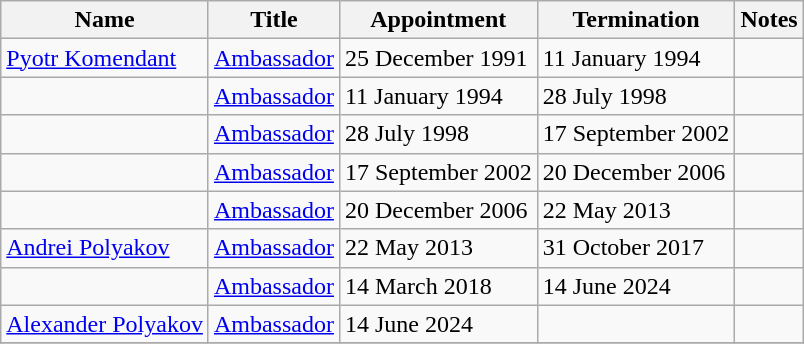<table class="wikitable">
<tr valign="middle">
<th>Name</th>
<th>Title</th>
<th>Appointment</th>
<th>Termination</th>
<th>Notes</th>
</tr>
<tr>
<td><a href='#'>Pyotr Komendant</a></td>
<td><a href='#'>Ambassador</a></td>
<td>25 December 1991</td>
<td>11 January 1994</td>
<td></td>
</tr>
<tr>
<td></td>
<td><a href='#'>Ambassador</a></td>
<td>11 January 1994</td>
<td>28 July 1998</td>
<td></td>
</tr>
<tr>
<td></td>
<td><a href='#'>Ambassador</a></td>
<td>28 July 1998</td>
<td>17 September 2002</td>
<td></td>
</tr>
<tr>
<td></td>
<td><a href='#'>Ambassador</a></td>
<td>17 September 2002</td>
<td>20 December 2006</td>
<td></td>
</tr>
<tr>
<td></td>
<td><a href='#'>Ambassador</a></td>
<td>20 December 2006</td>
<td>22 May 2013</td>
<td></td>
</tr>
<tr>
<td><a href='#'>Andrei Polyakov</a></td>
<td><a href='#'>Ambassador</a></td>
<td>22 May 2013</td>
<td>31 October 2017</td>
<td></td>
</tr>
<tr>
<td></td>
<td><a href='#'>Ambassador</a></td>
<td>14 March 2018</td>
<td>14 June 2024</td>
<td></td>
</tr>
<tr>
<td><a href='#'>Alexander Polyakov</a></td>
<td><a href='#'>Ambassador</a></td>
<td>14 June 2024</td>
<td></td>
<td></td>
</tr>
<tr>
</tr>
</table>
